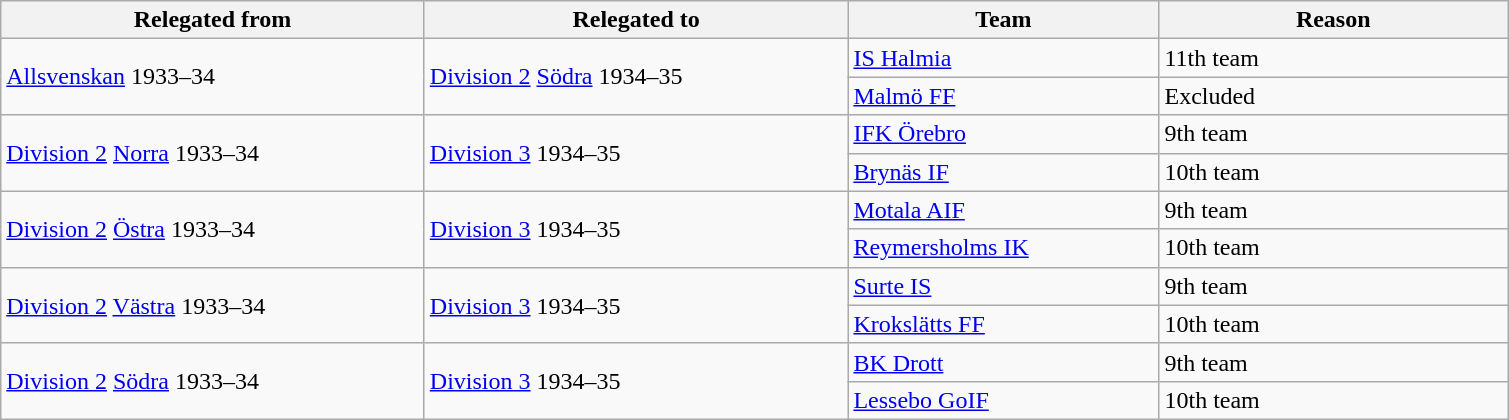<table class="wikitable" style="text-align: left;">
<tr>
<th style="width: 275px;">Relegated from</th>
<th style="width: 275px;">Relegated to</th>
<th style="width: 200px;">Team</th>
<th style="width: 225px;">Reason</th>
</tr>
<tr>
<td rowspan=2><a href='#'>Allsvenskan</a> 1933–34</td>
<td rowspan=2><a href='#'>Division 2</a> <a href='#'>Södra</a> 1934–35</td>
<td><a href='#'>IS Halmia</a></td>
<td>11th team</td>
</tr>
<tr>
<td><a href='#'>Malmö FF</a></td>
<td>Excluded</td>
</tr>
<tr>
<td rowspan=2><a href='#'>Division 2</a> <a href='#'>Norra</a> 1933–34</td>
<td rowspan=2><a href='#'>Division 3</a> 1934–35</td>
<td><a href='#'>IFK Örebro</a></td>
<td>9th team</td>
</tr>
<tr>
<td><a href='#'>Brynäs IF</a></td>
<td>10th team</td>
</tr>
<tr>
<td rowspan=2><a href='#'>Division 2</a> <a href='#'>Östra</a> 1933–34</td>
<td rowspan=2><a href='#'>Division 3</a> 1934–35</td>
<td><a href='#'>Motala AIF</a></td>
<td>9th team</td>
</tr>
<tr>
<td><a href='#'>Reymersholms IK</a></td>
<td>10th team</td>
</tr>
<tr>
<td rowspan=2><a href='#'>Division 2</a> <a href='#'>Västra</a> 1933–34</td>
<td rowspan=2><a href='#'>Division 3</a> 1934–35</td>
<td><a href='#'>Surte IS</a></td>
<td>9th team</td>
</tr>
<tr>
<td><a href='#'>Krokslätts FF</a></td>
<td>10th team</td>
</tr>
<tr>
<td rowspan=2><a href='#'>Division 2</a> <a href='#'>Södra</a> 1933–34</td>
<td rowspan=2><a href='#'>Division 3</a> 1934–35</td>
<td><a href='#'>BK Drott</a></td>
<td>9th team</td>
</tr>
<tr>
<td><a href='#'>Lessebo GoIF</a></td>
<td>10th team</td>
</tr>
</table>
